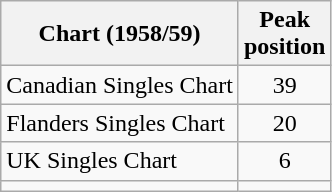<table class="wikitable sortable">
<tr>
<th align="left">Chart (1958/59)</th>
<th align="center">Peak<br>position</th>
</tr>
<tr>
<td align="left">Canadian Singles Chart</td>
<td align="center">39</td>
</tr>
<tr>
<td align="left">Flanders Singles Chart</td>
<td align="center">20</td>
</tr>
<tr>
<td align="left">UK Singles Chart</td>
<td align="center">6</td>
</tr>
<tr>
<td></td>
</tr>
</table>
